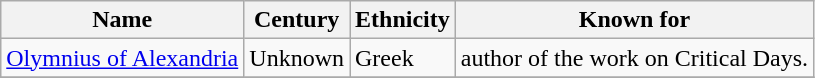<table class="wikitable sortable">
<tr>
<th>Name</th>
<th>Century</th>
<th>Ethnicity</th>
<th>Known for</th>
</tr>
<tr>
<td><a href='#'>Olymnius of Alexandria</a></td>
<td>Unknown</td>
<td>Greek</td>
<td>author of the work on Critical Days.</td>
</tr>
<tr>
</tr>
</table>
